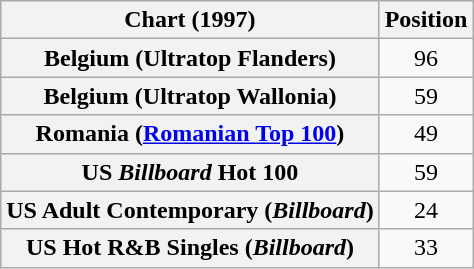<table class="wikitable sortable plainrowheaders" style="text-align:center;">
<tr>
<th scope="col">Chart (1997)</th>
<th scope="col">Position</th>
</tr>
<tr>
<th scope="row">Belgium (Ultratop Flanders)</th>
<td>96</td>
</tr>
<tr>
<th scope="row">Belgium (Ultratop Wallonia)</th>
<td>59</td>
</tr>
<tr>
<th scope="row">Romania (<a href='#'>Romanian Top 100</a>)</th>
<td>49</td>
</tr>
<tr>
<th scope="row">US <em>Billboard</em> Hot 100</th>
<td>59</td>
</tr>
<tr>
<th scope="row">US Adult Contemporary (<em>Billboard</em>)</th>
<td>24</td>
</tr>
<tr>
<th scope="row">US Hot R&B Singles (<em>Billboard</em>)</th>
<td>33</td>
</tr>
</table>
